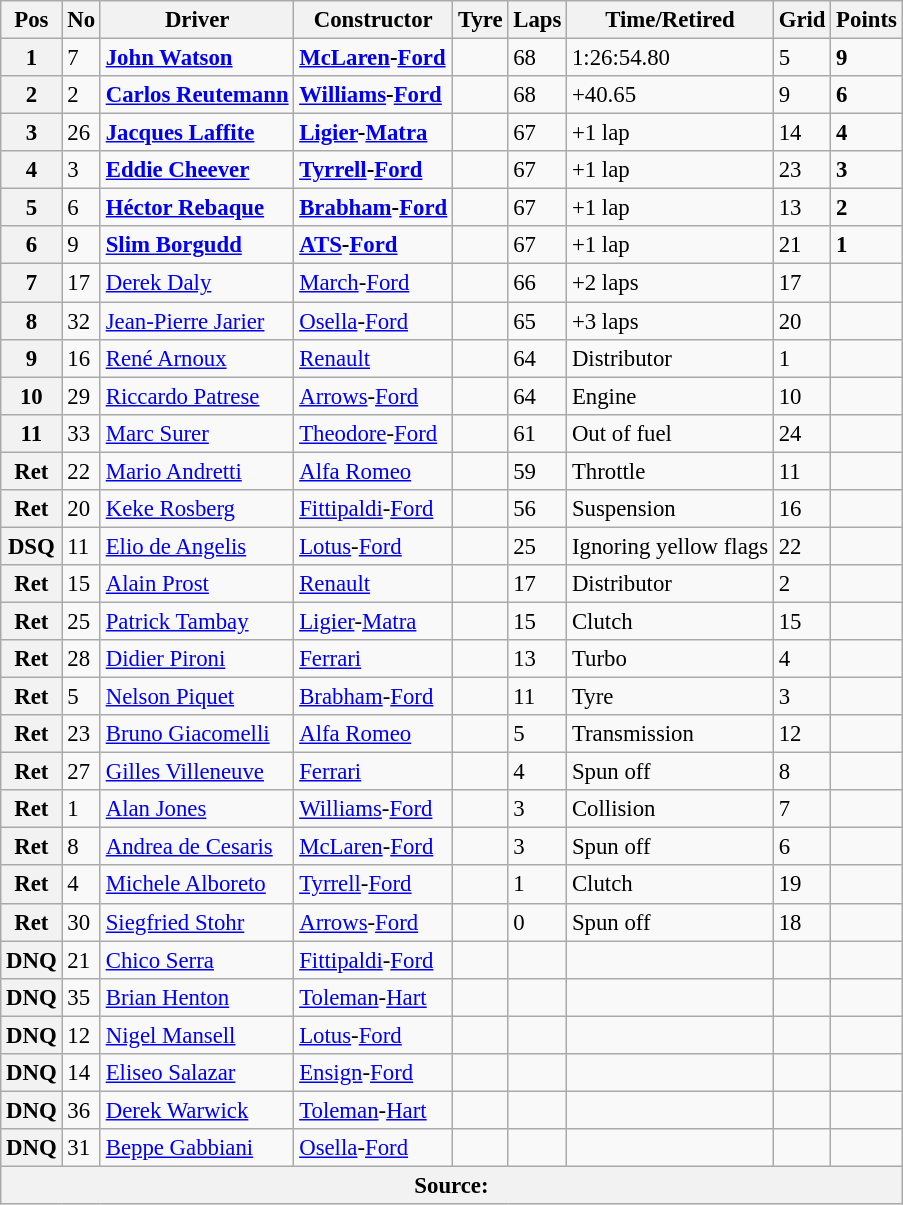<table class="wikitable" style="font-size: 95%;">
<tr>
<th>Pos</th>
<th>No</th>
<th>Driver</th>
<th>Constructor</th>
<th>Tyre</th>
<th>Laps</th>
<th>Time/Retired</th>
<th>Grid</th>
<th>Points</th>
</tr>
<tr>
<th>1</th>
<td>7</td>
<td> <strong><a href='#'>John Watson</a></strong></td>
<td><strong><a href='#'>McLaren</a>-<a href='#'>Ford</a></strong></td>
<td></td>
<td>68</td>
<td>1:26:54.80</td>
<td>5</td>
<td><strong>9</strong></td>
</tr>
<tr>
<th>2</th>
<td>2</td>
<td> <strong><a href='#'>Carlos Reutemann</a></strong></td>
<td><strong><a href='#'>Williams</a>-<a href='#'>Ford</a></strong></td>
<td></td>
<td>68</td>
<td>+40.65</td>
<td>9</td>
<td><strong>6</strong></td>
</tr>
<tr>
<th>3</th>
<td>26</td>
<td> <strong><a href='#'>Jacques Laffite</a></strong></td>
<td><strong><a href='#'>Ligier</a>-<a href='#'>Matra</a></strong></td>
<td></td>
<td>67</td>
<td>+1 lap</td>
<td>14</td>
<td><strong>4</strong></td>
</tr>
<tr>
<th>4</th>
<td>3</td>
<td> <strong><a href='#'>Eddie Cheever</a></strong></td>
<td><strong><a href='#'>Tyrrell</a>-<a href='#'>Ford</a></strong></td>
<td></td>
<td>67</td>
<td>+1 lap</td>
<td>23</td>
<td><strong>3</strong></td>
</tr>
<tr>
<th>5</th>
<td>6</td>
<td> <strong><a href='#'>Héctor Rebaque</a></strong></td>
<td><strong><a href='#'>Brabham</a>-<a href='#'>Ford</a></strong></td>
<td></td>
<td>67</td>
<td>+1 lap</td>
<td>13</td>
<td><strong>2</strong></td>
</tr>
<tr>
<th>6</th>
<td>9</td>
<td> <strong><a href='#'>Slim Borgudd</a></strong></td>
<td><strong><a href='#'>ATS</a>-<a href='#'>Ford</a></strong></td>
<td></td>
<td>67</td>
<td>+1 lap</td>
<td>21</td>
<td><strong>1</strong></td>
</tr>
<tr>
<th>7</th>
<td>17</td>
<td> <a href='#'>Derek Daly</a></td>
<td><a href='#'>March</a>-<a href='#'>Ford</a></td>
<td></td>
<td>66</td>
<td>+2 laps</td>
<td>17</td>
<td> </td>
</tr>
<tr>
<th>8</th>
<td>32</td>
<td> <a href='#'>Jean-Pierre Jarier</a></td>
<td><a href='#'>Osella</a>-<a href='#'>Ford</a></td>
<td></td>
<td>65</td>
<td>+3 laps</td>
<td>20</td>
<td> </td>
</tr>
<tr>
<th>9</th>
<td>16</td>
<td> <a href='#'>René Arnoux</a></td>
<td><a href='#'>Renault</a></td>
<td></td>
<td>64</td>
<td>Distributor</td>
<td>1</td>
<td> </td>
</tr>
<tr>
<th>10</th>
<td>29</td>
<td> <a href='#'>Riccardo Patrese</a></td>
<td><a href='#'>Arrows</a>-<a href='#'>Ford</a></td>
<td></td>
<td>64</td>
<td>Engine</td>
<td>10</td>
<td> </td>
</tr>
<tr>
<th>11</th>
<td>33</td>
<td> <a href='#'>Marc Surer</a></td>
<td><a href='#'>Theodore</a>-<a href='#'>Ford</a></td>
<td></td>
<td>61</td>
<td>Out of fuel</td>
<td>24</td>
<td> </td>
</tr>
<tr>
<th>Ret</th>
<td>22</td>
<td> <a href='#'>Mario Andretti</a></td>
<td><a href='#'>Alfa Romeo</a></td>
<td></td>
<td>59</td>
<td>Throttle</td>
<td>11</td>
<td> </td>
</tr>
<tr>
<th>Ret</th>
<td>20</td>
<td> <a href='#'>Keke Rosberg</a></td>
<td><a href='#'>Fittipaldi</a>-<a href='#'>Ford</a></td>
<td></td>
<td>56</td>
<td>Suspension</td>
<td>16</td>
<td> </td>
</tr>
<tr>
<th>DSQ</th>
<td>11</td>
<td> <a href='#'>Elio de Angelis</a></td>
<td><a href='#'>Lotus</a>-<a href='#'>Ford</a></td>
<td></td>
<td>25</td>
<td>Ignoring yellow flags</td>
<td>22</td>
<td> </td>
</tr>
<tr>
<th>Ret</th>
<td>15</td>
<td> <a href='#'>Alain Prost</a></td>
<td><a href='#'>Renault</a></td>
<td></td>
<td>17</td>
<td>Distributor</td>
<td>2</td>
<td> </td>
</tr>
<tr>
<th>Ret</th>
<td>25</td>
<td> <a href='#'>Patrick Tambay</a></td>
<td><a href='#'>Ligier</a>-<a href='#'>Matra</a></td>
<td></td>
<td>15</td>
<td>Clutch</td>
<td>15</td>
<td> </td>
</tr>
<tr>
<th>Ret</th>
<td>28</td>
<td> <a href='#'>Didier Pironi</a></td>
<td><a href='#'>Ferrari</a></td>
<td></td>
<td>13</td>
<td>Turbo</td>
<td>4</td>
<td> </td>
</tr>
<tr>
<th>Ret</th>
<td>5</td>
<td> <a href='#'>Nelson Piquet</a></td>
<td><a href='#'>Brabham</a>-<a href='#'>Ford</a></td>
<td></td>
<td>11</td>
<td>Tyre</td>
<td>3</td>
<td> </td>
</tr>
<tr>
<th>Ret</th>
<td>23</td>
<td> <a href='#'>Bruno Giacomelli</a></td>
<td><a href='#'>Alfa Romeo</a></td>
<td></td>
<td>5</td>
<td>Transmission</td>
<td>12</td>
<td> </td>
</tr>
<tr>
<th>Ret</th>
<td>27</td>
<td> <a href='#'>Gilles Villeneuve</a></td>
<td><a href='#'>Ferrari</a></td>
<td></td>
<td>4</td>
<td>Spun off</td>
<td>8</td>
<td> </td>
</tr>
<tr>
<th>Ret</th>
<td>1</td>
<td> <a href='#'>Alan Jones</a></td>
<td><a href='#'>Williams</a>-<a href='#'>Ford</a></td>
<td></td>
<td>3</td>
<td>Collision</td>
<td>7</td>
<td> </td>
</tr>
<tr>
<th>Ret</th>
<td>8</td>
<td> <a href='#'>Andrea de Cesaris</a></td>
<td><a href='#'>McLaren</a>-<a href='#'>Ford</a></td>
<td></td>
<td>3</td>
<td>Spun off</td>
<td>6</td>
<td> </td>
</tr>
<tr>
<th>Ret</th>
<td>4</td>
<td> <a href='#'>Michele Alboreto</a></td>
<td><a href='#'>Tyrrell</a>-<a href='#'>Ford</a></td>
<td></td>
<td>1</td>
<td>Clutch</td>
<td>19</td>
<td> </td>
</tr>
<tr>
<th>Ret</th>
<td>30</td>
<td> <a href='#'>Siegfried Stohr</a></td>
<td><a href='#'>Arrows</a>-<a href='#'>Ford</a></td>
<td></td>
<td>0</td>
<td>Spun off</td>
<td>18</td>
<td> </td>
</tr>
<tr>
<th>DNQ</th>
<td>21</td>
<td> <a href='#'>Chico Serra</a></td>
<td><a href='#'>Fittipaldi</a>-<a href='#'>Ford</a></td>
<td></td>
<td> </td>
<td></td>
<td></td>
<td> </td>
</tr>
<tr>
<th>DNQ</th>
<td>35</td>
<td> <a href='#'>Brian Henton</a></td>
<td><a href='#'>Toleman</a>-<a href='#'>Hart</a></td>
<td></td>
<td> </td>
<td></td>
<td></td>
<td> </td>
</tr>
<tr>
<th>DNQ</th>
<td>12</td>
<td> <a href='#'>Nigel Mansell</a></td>
<td><a href='#'>Lotus</a>-<a href='#'>Ford</a></td>
<td></td>
<td> </td>
<td></td>
<td></td>
<td> </td>
</tr>
<tr>
<th>DNQ</th>
<td>14</td>
<td> <a href='#'>Eliseo Salazar</a></td>
<td><a href='#'>Ensign</a>-<a href='#'>Ford</a></td>
<td></td>
<td> </td>
<td></td>
<td></td>
<td> </td>
</tr>
<tr>
<th>DNQ</th>
<td>36</td>
<td> <a href='#'>Derek Warwick</a></td>
<td><a href='#'>Toleman</a>-<a href='#'>Hart</a></td>
<td></td>
<td> </td>
<td></td>
<td></td>
<td> </td>
</tr>
<tr>
<th>DNQ</th>
<td>31</td>
<td> <a href='#'>Beppe Gabbiani</a></td>
<td><a href='#'>Osella</a>-<a href='#'>Ford</a></td>
<td></td>
<td> </td>
<td> </td>
<td> </td>
<td> </td>
</tr>
<tr>
<th colspan="9" style="text-align: center">Source: </th>
</tr>
</table>
